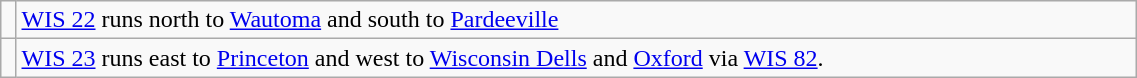<table class="wikitable" style="width:60%">
<tr>
<td></td>
<td><a href='#'>WIS 22</a> runs north to <a href='#'>Wautoma</a> and south to <a href='#'>Pardeeville</a></td>
</tr>
<tr>
<td></td>
<td><a href='#'>WIS 23</a> runs east to <a href='#'>Princeton</a> and west to <a href='#'>Wisconsin Dells</a> and <a href='#'>Oxford</a> via <a href='#'>WIS 82</a>.</td>
</tr>
</table>
